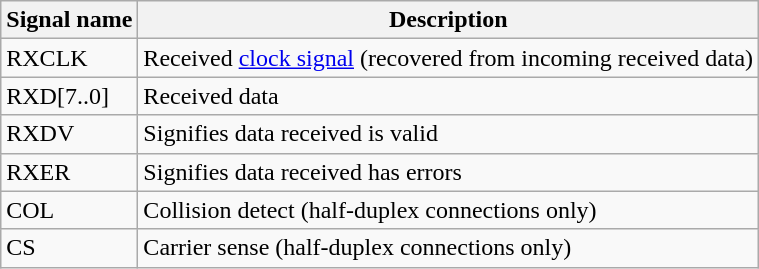<table class="wikitable">
<tr>
<th>Signal name</th>
<th>Description</th>
</tr>
<tr>
<td>RXCLK</td>
<td>Received <a href='#'>clock signal</a> (recovered from incoming received data)</td>
</tr>
<tr>
<td>RXD[7..0]</td>
<td>Received data</td>
</tr>
<tr>
<td>RXDV</td>
<td>Signifies data received is valid</td>
</tr>
<tr>
<td>RXER</td>
<td>Signifies data received has errors</td>
</tr>
<tr>
<td>COL</td>
<td>Collision detect (half-duplex connections only)</td>
</tr>
<tr>
<td>CS</td>
<td>Carrier sense (half-duplex connections only)</td>
</tr>
</table>
